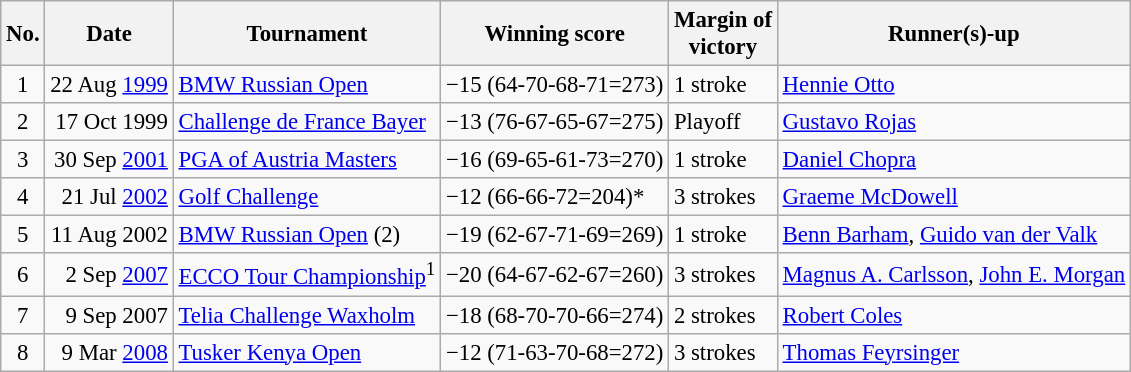<table class="wikitable" style="font-size:95%;">
<tr>
<th>No.</th>
<th>Date</th>
<th>Tournament</th>
<th>Winning score</th>
<th>Margin of<br>victory</th>
<th>Runner(s)-up</th>
</tr>
<tr>
<td align=center>1</td>
<td align=right>22 Aug <a href='#'>1999</a></td>
<td><a href='#'>BMW Russian Open</a></td>
<td>−15 (64-70-68-71=273)</td>
<td>1 stroke</td>
<td> <a href='#'>Hennie Otto</a></td>
</tr>
<tr>
<td align=center>2</td>
<td align=right>17 Oct 1999</td>
<td><a href='#'>Challenge de France Bayer</a></td>
<td>−13 (76-67-65-67=275)</td>
<td>Playoff</td>
<td> <a href='#'>Gustavo Rojas</a></td>
</tr>
<tr>
<td align=center>3</td>
<td align=right>30 Sep <a href='#'>2001</a></td>
<td><a href='#'>PGA of Austria Masters</a></td>
<td>−16 (69-65-61-73=270)</td>
<td>1 stroke</td>
<td> <a href='#'>Daniel Chopra</a></td>
</tr>
<tr>
<td align=center>4</td>
<td align=right>21 Jul <a href='#'>2002</a></td>
<td><a href='#'>Golf Challenge</a></td>
<td>−12 (66-66-72=204)*</td>
<td>3 strokes</td>
<td> <a href='#'>Graeme McDowell</a></td>
</tr>
<tr>
<td align=center>5</td>
<td align=right>11 Aug 2002</td>
<td><a href='#'>BMW Russian Open</a> (2)</td>
<td>−19 (62-67-71-69=269)</td>
<td>1 stroke</td>
<td> <a href='#'>Benn Barham</a>,  <a href='#'>Guido van der Valk</a></td>
</tr>
<tr>
<td align=center>6</td>
<td align=right>2 Sep <a href='#'>2007</a></td>
<td><a href='#'>ECCO Tour Championship</a><sup>1</sup></td>
<td>−20 (64-67-62-67=260)</td>
<td>3 strokes</td>
<td> <a href='#'>Magnus A. Carlsson</a>,  <a href='#'>John E. Morgan</a></td>
</tr>
<tr>
<td align=center>7</td>
<td align=right>9 Sep 2007</td>
<td><a href='#'>Telia Challenge Waxholm</a></td>
<td>−18 (68-70-70-66=274)</td>
<td>2 strokes</td>
<td> <a href='#'>Robert Coles</a></td>
</tr>
<tr>
<td align=center>8</td>
<td align=right>9 Mar <a href='#'>2008</a></td>
<td><a href='#'>Tusker Kenya Open</a></td>
<td>−12 (71-63-70-68=272)</td>
<td>3 strokes</td>
<td> <a href='#'>Thomas Feyrsinger</a></td>
</tr>
</table>
